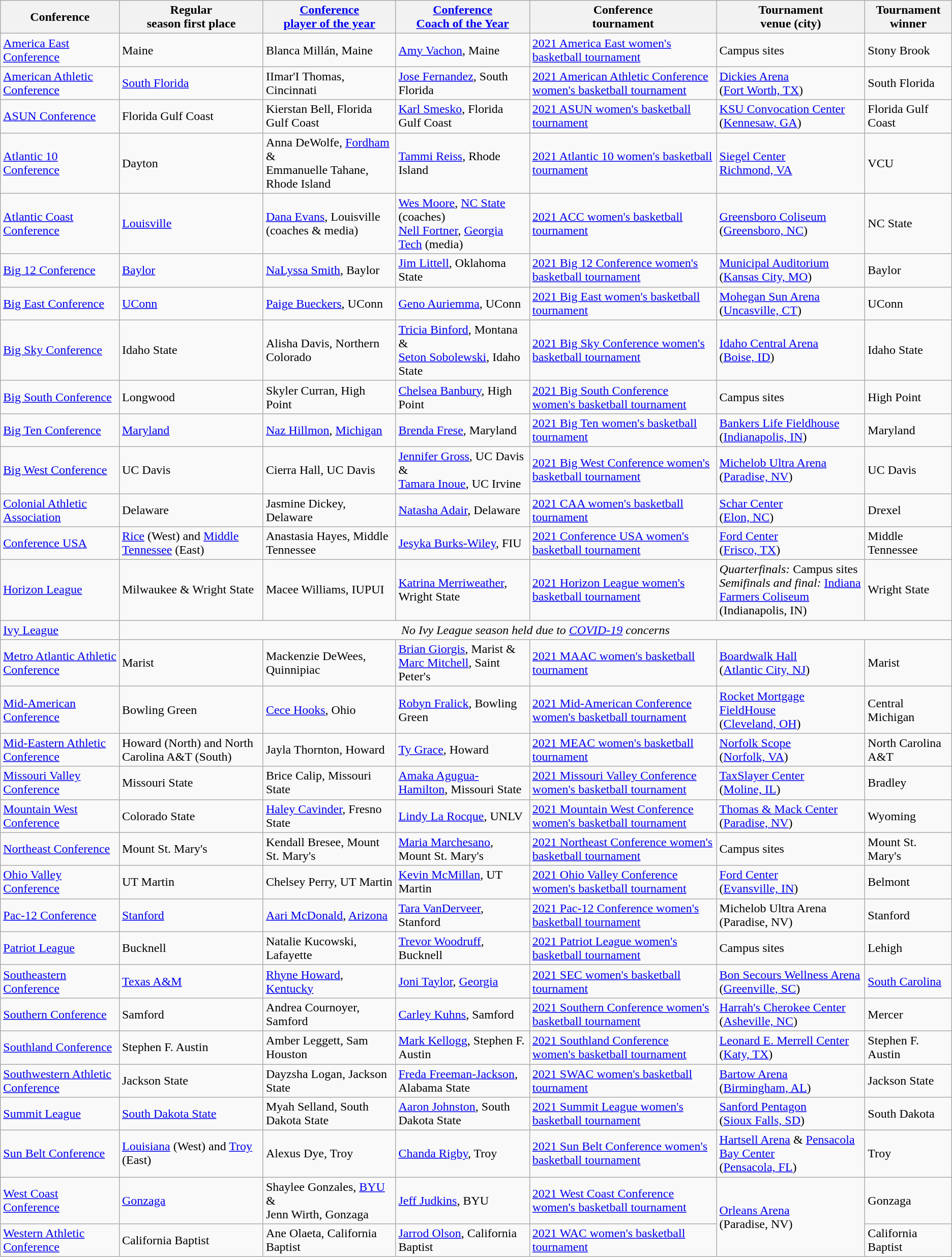<table class="wikitable">
<tr>
<th>Conference</th>
<th>Regular <br> season first place</th>
<th><a href='#'>Conference <br> player of the year</a></th>
<th><a href='#'>Conference <br> Coach of the Year</a></th>
<th>Conference <br> tournament</th>
<th>Tournament <br> venue (city)</th>
<th>Tournament <br> winner</th>
</tr>
<tr>
<td><a href='#'>America East Conference</a></td>
<td>Maine</td>
<td>Blanca Millán, Maine</td>
<td><a href='#'>Amy Vachon</a>, Maine</td>
<td><a href='#'>2021 America East women's basketball tournament</a></td>
<td>Campus sites</td>
<td>Stony Brook</td>
</tr>
<tr>
<td><a href='#'>American Athletic Conference</a></td>
<td><a href='#'>South Florida</a></td>
<td>IImar'I Thomas, Cincinnati</td>
<td><a href='#'>Jose Fernandez</a>, South Florida</td>
<td><a href='#'>2021 American Athletic Conference women's basketball tournament</a></td>
<td><a href='#'>Dickies Arena</a><br>(<a href='#'>Fort Worth, TX</a>)</td>
<td>South Florida</td>
</tr>
<tr>
<td><a href='#'>ASUN Conference</a></td>
<td>Florida Gulf Coast</td>
<td>Kierstan Bell, Florida Gulf Coast</td>
<td><a href='#'>Karl Smesko</a>, Florida Gulf Coast</td>
<td><a href='#'>2021 ASUN women's basketball tournament</a></td>
<td><a href='#'>KSU Convocation Center</a><br>(<a href='#'>Kennesaw, GA</a>)</td>
<td>Florida Gulf Coast</td>
</tr>
<tr>
<td><a href='#'>Atlantic 10 Conference</a></td>
<td>Dayton</td>
<td>Anna DeWolfe, <a href='#'>Fordham</a> &<br>Emmanuelle Tahane, Rhode Island</td>
<td><a href='#'>Tammi Reiss</a>, Rhode Island</td>
<td><a href='#'>2021 Atlantic 10 women's basketball tournament</a></td>
<td><a href='#'>Siegel Center</a><br><a href='#'>Richmond, VA</a></td>
<td>VCU</td>
</tr>
<tr>
<td><a href='#'>Atlantic Coast Conference</a></td>
<td><a href='#'>Louisville</a></td>
<td><a href='#'>Dana Evans</a>, Louisville (coaches & media)</td>
<td><a href='#'>Wes Moore</a>, <a href='#'>NC State</a> (coaches)<br><a href='#'>Nell Fortner</a>, <a href='#'>Georgia Tech</a> (media)</td>
<td><a href='#'>2021 ACC women's basketball tournament</a></td>
<td><a href='#'>Greensboro Coliseum</a><br>(<a href='#'>Greensboro, NC</a>)</td>
<td>NC State</td>
</tr>
<tr>
<td><a href='#'>Big 12 Conference</a></td>
<td><a href='#'>Baylor</a></td>
<td><a href='#'>NaLyssa Smith</a>, Baylor</td>
<td><a href='#'>Jim Littell</a>, Oklahoma State</td>
<td><a href='#'>2021 Big 12 Conference women's basketball tournament</a></td>
<td><a href='#'>Municipal Auditorium</a><br>(<a href='#'>Kansas City, MO</a>)</td>
<td>Baylor</td>
</tr>
<tr>
<td><a href='#'>Big East Conference</a></td>
<td><a href='#'>UConn</a></td>
<td><a href='#'>Paige Bueckers</a>, UConn</td>
<td><a href='#'>Geno Auriemma</a>, UConn</td>
<td><a href='#'>2021 Big East women's basketball tournament</a></td>
<td><a href='#'>Mohegan Sun Arena</a><br>(<a href='#'>Uncasville, CT</a>)</td>
<td>UConn</td>
</tr>
<tr>
<td><a href='#'>Big Sky Conference</a></td>
<td>Idaho State</td>
<td>Alisha Davis, Northern Colorado</td>
<td><a href='#'>Tricia Binford</a>, Montana &<br><a href='#'>Seton Sobolewski</a>, Idaho State</td>
<td><a href='#'>2021 Big Sky Conference women's basketball tournament</a></td>
<td><a href='#'>Idaho Central Arena</a><br>(<a href='#'>Boise, ID</a>)</td>
<td>Idaho State</td>
</tr>
<tr>
<td><a href='#'>Big South Conference</a></td>
<td>Longwood</td>
<td>Skyler Curran, High Point</td>
<td><a href='#'>Chelsea Banbury</a>, High Point</td>
<td><a href='#'>2021 Big South Conference women's basketball tournament</a></td>
<td>Campus sites</td>
<td>High Point</td>
</tr>
<tr>
<td><a href='#'>Big Ten Conference</a></td>
<td><a href='#'>Maryland</a></td>
<td><a href='#'>Naz Hillmon</a>, <a href='#'>Michigan</a></td>
<td><a href='#'>Brenda Frese</a>, Maryland</td>
<td><a href='#'>2021 Big Ten women's basketball tournament</a></td>
<td><a href='#'>Bankers Life Fieldhouse</a><br>(<a href='#'>Indianapolis, IN</a>)</td>
<td>Maryland</td>
</tr>
<tr>
<td><a href='#'>Big West Conference</a></td>
<td>UC Davis</td>
<td>Cierra Hall, UC Davis</td>
<td><a href='#'>Jennifer Gross</a>, UC Davis &<br><a href='#'>Tamara Inoue</a>, UC Irvine</td>
<td><a href='#'>2021 Big West Conference women's basketball tournament</a></td>
<td><a href='#'>Michelob Ultra Arena</a><br>(<a href='#'>Paradise, NV</a>)</td>
<td>UC Davis</td>
</tr>
<tr>
<td><a href='#'>Colonial Athletic Association</a></td>
<td>Delaware</td>
<td>Jasmine Dickey, Delaware</td>
<td><a href='#'>Natasha Adair</a>, Delaware</td>
<td><a href='#'>2021 CAA women's basketball tournament</a></td>
<td><a href='#'>Schar Center</a><br>(<a href='#'>Elon, NC</a>)</td>
<td>Drexel</td>
</tr>
<tr>
<td><a href='#'>Conference USA</a></td>
<td><a href='#'>Rice</a> (West) and <a href='#'>Middle Tennessee</a> (East)</td>
<td>Anastasia Hayes, Middle Tennessee</td>
<td><a href='#'>Jesyka Burks-Wiley</a>, FIU</td>
<td><a href='#'>2021 Conference USA women's basketball tournament</a></td>
<td><a href='#'>Ford Center</a><br>(<a href='#'>Frisco, TX</a>)</td>
<td>Middle Tennessee</td>
</tr>
<tr>
<td><a href='#'>Horizon League</a></td>
<td>Milwaukee & Wright State</td>
<td>Macee Williams, IUPUI</td>
<td><a href='#'>Katrina Merriweather</a>, Wright State</td>
<td><a href='#'>2021 Horizon League women's basketball tournament</a></td>
<td><em>Quarterfinals:</em> Campus sites<br><em>Semifinals and final:</em> <a href='#'>Indiana Farmers Coliseum</a><br>(Indianapolis, IN)</td>
<td>Wright State</td>
</tr>
<tr>
<td><a href='#'>Ivy League</a></td>
<td colspan="7" style="text-align:center;"><em>No Ivy League season held due to <a href='#'>COVID-19</a> concerns</em></td>
</tr>
<tr>
<td><a href='#'>Metro Atlantic Athletic Conference</a></td>
<td>Marist</td>
<td>Mackenzie DeWees, Quinnipiac</td>
<td><a href='#'>Brian Giorgis</a>, Marist &<br><a href='#'>Marc Mitchell</a>, Saint Peter's</td>
<td><a href='#'>2021 MAAC women's basketball tournament</a></td>
<td><a href='#'>Boardwalk Hall</a><br>(<a href='#'>Atlantic City, NJ</a>)</td>
<td>Marist</td>
</tr>
<tr>
<td><a href='#'>Mid-American Conference</a></td>
<td>Bowling Green</td>
<td><a href='#'>Cece Hooks</a>, Ohio</td>
<td><a href='#'>Robyn Fralick</a>, Bowling Green</td>
<td><a href='#'>2021 Mid-American Conference women's basketball tournament</a></td>
<td><a href='#'>Rocket Mortgage FieldHouse</a><br>(<a href='#'>Cleveland, OH</a>)</td>
<td>Central Michigan</td>
</tr>
<tr>
<td><a href='#'>Mid-Eastern Athletic Conference</a></td>
<td>Howard (North) and North Carolina A&T (South)</td>
<td>Jayla Thornton, Howard</td>
<td><a href='#'>Ty Grace</a>, Howard</td>
<td><a href='#'>2021 MEAC women's basketball tournament</a></td>
<td><a href='#'>Norfolk Scope</a><br>(<a href='#'>Norfolk, VA</a>)</td>
<td>North Carolina A&T</td>
</tr>
<tr>
<td><a href='#'>Missouri Valley Conference</a></td>
<td>Missouri State</td>
<td>Brice Calip, Missouri State</td>
<td><a href='#'>Amaka Agugua-Hamilton</a>, Missouri State</td>
<td><a href='#'>2021 Missouri Valley Conference women's basketball tournament</a></td>
<td><a href='#'>TaxSlayer Center</a><br>(<a href='#'>Moline, IL</a>)</td>
<td>Bradley</td>
</tr>
<tr>
<td><a href='#'>Mountain West Conference</a></td>
<td>Colorado State</td>
<td><a href='#'>Haley Cavinder</a>, Fresno State</td>
<td><a href='#'>Lindy La Rocque</a>, UNLV</td>
<td><a href='#'>2021 Mountain West Conference women's basketball tournament</a></td>
<td><a href='#'>Thomas & Mack Center</a><br>(<a href='#'>Paradise, NV</a>)</td>
<td>Wyoming</td>
</tr>
<tr>
<td><a href='#'>Northeast Conference</a></td>
<td>Mount St. Mary's</td>
<td>Kendall Bresee, Mount St. Mary's</td>
<td><a href='#'>Maria Marchesano</a>, Mount St. Mary's</td>
<td><a href='#'>2021 Northeast Conference women's basketball tournament</a></td>
<td>Campus sites</td>
<td>Mount St. Mary's</td>
</tr>
<tr>
<td><a href='#'>Ohio Valley Conference</a></td>
<td>UT Martin</td>
<td>Chelsey Perry, UT Martin</td>
<td><a href='#'>Kevin McMillan</a>, UT Martin</td>
<td><a href='#'>2021 Ohio Valley Conference women's basketball tournament</a></td>
<td><a href='#'>Ford Center</a><br>(<a href='#'>Evansville, IN</a>)</td>
<td>Belmont</td>
</tr>
<tr>
<td><a href='#'>Pac-12 Conference</a></td>
<td><a href='#'>Stanford</a></td>
<td><a href='#'>Aari McDonald</a>, <a href='#'>Arizona</a></td>
<td><a href='#'>Tara VanDerveer</a>, Stanford</td>
<td><a href='#'>2021 Pac-12 Conference women's basketball tournament</a></td>
<td>Michelob Ultra Arena<br>(Paradise, NV)</td>
<td>Stanford</td>
</tr>
<tr>
<td><a href='#'>Patriot League</a></td>
<td>Bucknell</td>
<td>Natalie Kucowski, Lafayette</td>
<td><a href='#'>Trevor Woodruff</a>, Bucknell</td>
<td><a href='#'>2021 Patriot League women's basketball tournament</a></td>
<td>Campus sites</td>
<td>Lehigh</td>
</tr>
<tr>
<td><a href='#'>Southeastern Conference</a></td>
<td><a href='#'>Texas A&M</a></td>
<td><a href='#'>Rhyne Howard</a>, <a href='#'>Kentucky</a></td>
<td><a href='#'>Joni Taylor</a>, <a href='#'>Georgia</a></td>
<td><a href='#'>2021 SEC women's basketball tournament</a></td>
<td><a href='#'>Bon Secours Wellness Arena</a><br>(<a href='#'>Greenville, SC</a>)</td>
<td><a href='#'>South Carolina</a></td>
</tr>
<tr>
<td><a href='#'>Southern Conference</a></td>
<td>Samford</td>
<td>Andrea Cournoyer, Samford</td>
<td><a href='#'>Carley Kuhns</a>, Samford</td>
<td><a href='#'>2021 Southern Conference women's basketball tournament</a></td>
<td><a href='#'>Harrah's Cherokee Center</a><br>(<a href='#'>Asheville, NC</a>)</td>
<td>Mercer</td>
</tr>
<tr>
<td><a href='#'>Southland Conference</a></td>
<td>Stephen F. Austin</td>
<td>Amber Leggett, Sam Houston</td>
<td><a href='#'>Mark Kellogg</a>, Stephen F. Austin</td>
<td><a href='#'>2021 Southland Conference women's basketball tournament</a></td>
<td><a href='#'>Leonard E. Merrell Center</a><br>(<a href='#'>Katy, TX</a>)</td>
<td>Stephen F. Austin</td>
</tr>
<tr>
<td><a href='#'>Southwestern Athletic Conference</a></td>
<td>Jackson State</td>
<td>Dayzsha Logan, Jackson State</td>
<td><a href='#'>Freda Freeman-Jackson</a>, Alabama State</td>
<td><a href='#'>2021 SWAC women's basketball tournament</a></td>
<td><a href='#'>Bartow Arena</a><br>(<a href='#'>Birmingham, AL</a>)</td>
<td>Jackson State</td>
</tr>
<tr>
<td><a href='#'>Summit League</a></td>
<td><a href='#'>South Dakota State</a></td>
<td>Myah Selland, South Dakota State</td>
<td><a href='#'>Aaron Johnston</a>, South Dakota State</td>
<td><a href='#'>2021 Summit League women's basketball tournament</a></td>
<td><a href='#'>Sanford Pentagon</a><br>(<a href='#'>Sioux Falls, SD</a>)</td>
<td>South Dakota</td>
</tr>
<tr>
<td><a href='#'>Sun Belt Conference</a></td>
<td><a href='#'>Louisiana</a> (West) and <a href='#'>Troy</a> (East)</td>
<td>Alexus Dye, Troy</td>
<td><a href='#'>Chanda Rigby</a>, Troy</td>
<td><a href='#'>2021 Sun Belt Conference women's basketball tournament</a></td>
<td><a href='#'>Hartsell Arena</a> & <a href='#'>Pensacola Bay Center</a><br>(<a href='#'>Pensacola, FL</a>)</td>
<td>Troy</td>
</tr>
<tr>
<td><a href='#'>West Coast Conference</a></td>
<td><a href='#'>Gonzaga</a></td>
<td>Shaylee Gonzales, <a href='#'>BYU</a> &<br>Jenn Wirth, Gonzaga</td>
<td><a href='#'>Jeff Judkins</a>, BYU</td>
<td><a href='#'>2021 West Coast Conference women's basketball tournament</a></td>
<td rowspan=2><a href='#'>Orleans Arena</a><br>(Paradise, NV)</td>
<td>Gonzaga</td>
</tr>
<tr>
<td><a href='#'>Western Athletic Conference</a></td>
<td>California Baptist</td>
<td>Ane Olaeta, California Baptist</td>
<td><a href='#'>Jarrod Olson</a>, California Baptist</td>
<td><a href='#'>2021 WAC women's basketball tournament</a></td>
<td>California Baptist</td>
</tr>
</table>
